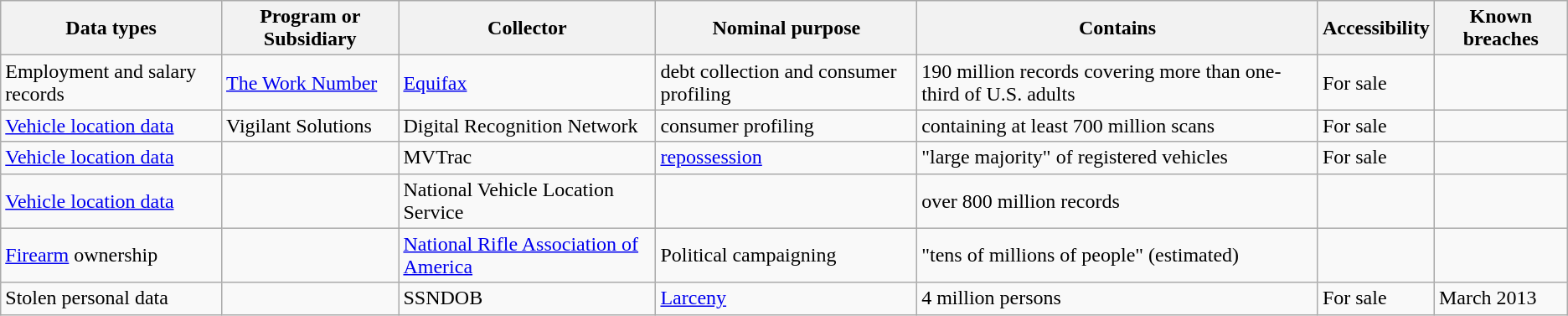<table class="wikitable">
<tr>
<th>Data types</th>
<th>Program or Subsidiary</th>
<th>Collector</th>
<th>Nominal purpose</th>
<th>Contains</th>
<th>Accessibility</th>
<th>Known breaches</th>
</tr>
<tr>
<td>Employment and salary records</td>
<td><a href='#'>The Work Number</a></td>
<td><a href='#'>Equifax</a></td>
<td>debt collection and consumer profiling</td>
<td>190 million records covering more than one-third of U.S. adults</td>
<td>For sale</td>
<td></td>
</tr>
<tr>
<td><a href='#'>Vehicle location data</a></td>
<td>Vigilant Solutions</td>
<td>Digital Recognition Network</td>
<td>consumer profiling</td>
<td>containing at least 700 million scans</td>
<td>For sale</td>
<td></td>
</tr>
<tr>
<td><a href='#'>Vehicle location data</a></td>
<td></td>
<td>MVTrac</td>
<td><a href='#'>repossession</a></td>
<td>"large majority" of registered vehicles</td>
<td>For sale</td>
<td></td>
</tr>
<tr>
<td><a href='#'>Vehicle location data</a></td>
<td></td>
<td>National Vehicle Location Service</td>
<td></td>
<td>over 800 million records</td>
<td></td>
<td></td>
</tr>
<tr>
<td><a href='#'>Firearm</a> ownership</td>
<td></td>
<td><a href='#'>National Rifle Association of America</a></td>
<td>Political campaigning</td>
<td>"tens of millions of people" (estimated) </td>
<td></td>
<td></td>
</tr>
<tr>
<td>Stolen personal data</td>
<td></td>
<td>SSNDOB </td>
<td><a href='#'>Larceny</a></td>
<td>4 million persons </td>
<td>For sale</td>
<td>March 2013 </td>
</tr>
</table>
